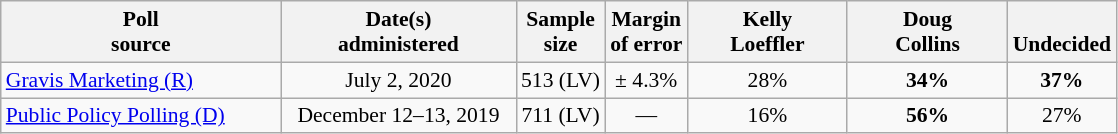<table class="wikitable" style="font-size:90%;text-align:center;">
<tr valign= bottom>
<th style="width:180px;">Poll<br>source</th>
<th style="width:150px;">Date(s)<br>administered</th>
<th class=small>Sample<br>size</th>
<th>Margin<br>of error</th>
<th style="width:100px;">Kelly<br>Loeffler</th>
<th style="width:100px;">Doug<br>Collins</th>
<th>Undecided</th>
</tr>
<tr>
<td style="text-align:left;"><a href='#'>Gravis Marketing (R)</a></td>
<td>July 2, 2020</td>
<td>513 (LV)</td>
<td>± 4.3%</td>
<td>28%</td>
<td><strong>34%</strong></td>
<td><strong>37%</strong></td>
</tr>
<tr>
<td style="text-align:left;"><a href='#'>Public Policy Polling (D)</a></td>
<td>December 12–13, 2019</td>
<td>711 (LV)</td>
<td>—</td>
<td>16%</td>
<td><strong>56%</strong></td>
<td>27%</td>
</tr>
</table>
